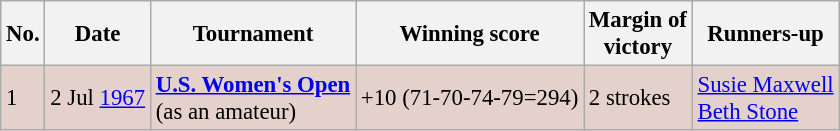<table class="wikitable" style="font-size:95%;">
<tr>
<th>No.</th>
<th>Date</th>
<th>Tournament</th>
<th>Winning score</th>
<th>Margin of<br>victory</th>
<th>Runners-up</th>
</tr>
<tr style="background:#e5d1cb;">
<td>1</td>
<td>2 Jul <a href='#'>1967</a></td>
<td><strong><a href='#'>U.S. Women's Open</a></strong><br>(as an amateur)</td>
<td>+10 (71-70-74-79=294)</td>
<td>2 strokes</td>
<td> <a href='#'>Susie Maxwell</a><br> <a href='#'>Beth Stone</a></td>
</tr>
</table>
